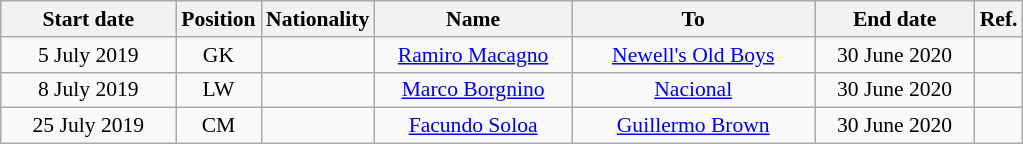<table class="wikitable" style="text-align:center; font-size:90%; ">
<tr>
<th style="background:#; color:#; width:110px;">Start date</th>
<th style="background:#; color:#; width:50px;">Position</th>
<th style="background:#; color:#; width:50px;">Nationality</th>
<th style="background:#; color:#; width:125px;">Name</th>
<th style="background:#; color:#; width:155px;">To</th>
<th style="background:#; color:#; width:100px;">End date</th>
<th style="background:#; color:#; width:25px;">Ref.</th>
</tr>
<tr>
<td>5 July 2019</td>
<td>GK</td>
<td></td>
<td><a href='#'>Ramiro Macagno</a></td>
<td> <a href='#'>Newell's Old Boys</a></td>
<td>30 June 2020</td>
<td></td>
</tr>
<tr>
<td>8 July 2019</td>
<td>LW</td>
<td></td>
<td><a href='#'>Marco Borgnino</a></td>
<td> <a href='#'>Nacional</a></td>
<td>30 June 2020</td>
<td></td>
</tr>
<tr>
<td>25 July 2019</td>
<td>CM</td>
<td></td>
<td><a href='#'>Facundo Soloa</a></td>
<td> <a href='#'>Guillermo Brown</a></td>
<td>30 June 2020</td>
<td></td>
</tr>
</table>
